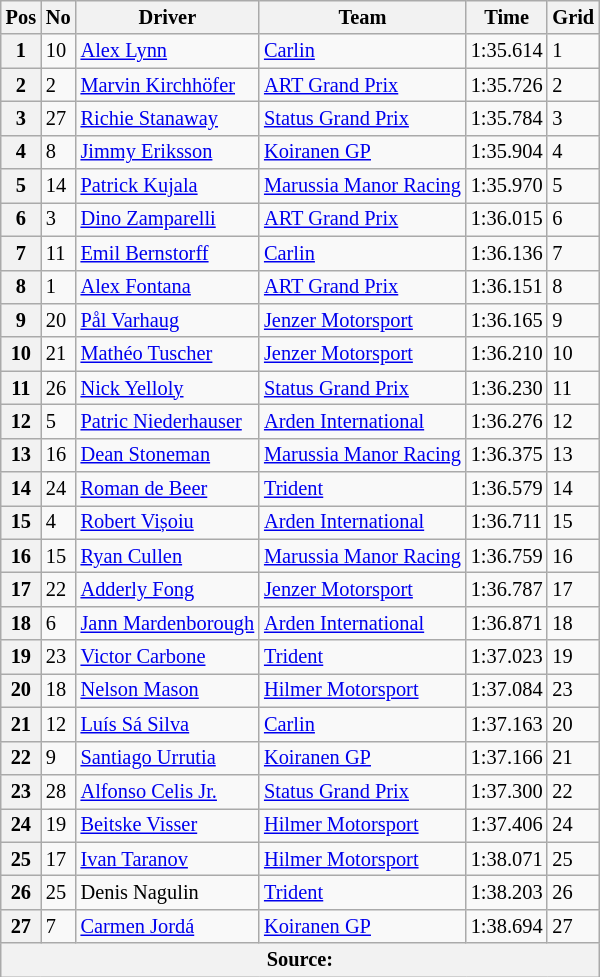<table class="wikitable" style="font-size: 85%">
<tr>
<th>Pos</th>
<th>No</th>
<th>Driver</th>
<th>Team</th>
<th>Time</th>
<th>Grid</th>
</tr>
<tr>
<th>1</th>
<td>10</td>
<td> <a href='#'>Alex Lynn</a></td>
<td><a href='#'>Carlin</a></td>
<td>1:35.614</td>
<td>1</td>
</tr>
<tr>
<th>2</th>
<td>2</td>
<td> <a href='#'>Marvin Kirchhöfer</a></td>
<td><a href='#'>ART Grand Prix</a></td>
<td>1:35.726</td>
<td>2</td>
</tr>
<tr>
<th>3</th>
<td>27</td>
<td> <a href='#'>Richie Stanaway</a></td>
<td><a href='#'>Status Grand Prix</a></td>
<td>1:35.784</td>
<td>3</td>
</tr>
<tr>
<th>4</th>
<td>8</td>
<td> <a href='#'>Jimmy Eriksson</a></td>
<td><a href='#'>Koiranen GP</a></td>
<td>1:35.904</td>
<td>4</td>
</tr>
<tr>
<th>5</th>
<td>14</td>
<td> <a href='#'>Patrick Kujala</a></td>
<td><a href='#'>Marussia Manor Racing</a></td>
<td>1:35.970</td>
<td>5</td>
</tr>
<tr>
<th>6</th>
<td>3</td>
<td> <a href='#'>Dino Zamparelli</a></td>
<td><a href='#'>ART Grand Prix</a></td>
<td>1:36.015</td>
<td>6</td>
</tr>
<tr>
<th>7</th>
<td>11</td>
<td> <a href='#'>Emil Bernstorff</a></td>
<td><a href='#'>Carlin</a></td>
<td>1:36.136</td>
<td>7</td>
</tr>
<tr>
<th>8</th>
<td>1</td>
<td> <a href='#'>Alex Fontana</a></td>
<td><a href='#'>ART Grand Prix</a></td>
<td>1:36.151</td>
<td>8</td>
</tr>
<tr>
<th>9</th>
<td>20</td>
<td> <a href='#'>Pål Varhaug</a></td>
<td><a href='#'>Jenzer Motorsport</a></td>
<td>1:36.165</td>
<td>9</td>
</tr>
<tr>
<th>10</th>
<td>21</td>
<td> <a href='#'>Mathéo Tuscher</a></td>
<td><a href='#'>Jenzer Motorsport</a></td>
<td>1:36.210</td>
<td>10</td>
</tr>
<tr>
<th>11</th>
<td>26</td>
<td> <a href='#'>Nick Yelloly</a></td>
<td><a href='#'>Status Grand Prix</a></td>
<td>1:36.230</td>
<td>11</td>
</tr>
<tr>
<th>12</th>
<td>5</td>
<td> <a href='#'>Patric Niederhauser</a></td>
<td><a href='#'>Arden International</a></td>
<td>1:36.276</td>
<td>12</td>
</tr>
<tr>
<th>13</th>
<td>16</td>
<td> <a href='#'>Dean Stoneman</a></td>
<td><a href='#'>Marussia Manor Racing</a></td>
<td>1:36.375</td>
<td>13</td>
</tr>
<tr>
<th>14</th>
<td>24</td>
<td> <a href='#'>Roman de Beer</a></td>
<td><a href='#'>Trident</a></td>
<td>1:36.579</td>
<td>14</td>
</tr>
<tr>
<th>15</th>
<td>4</td>
<td> <a href='#'>Robert Vișoiu</a></td>
<td><a href='#'>Arden International</a></td>
<td>1:36.711</td>
<td>15</td>
</tr>
<tr>
<th>16</th>
<td>15</td>
<td> <a href='#'>Ryan Cullen</a></td>
<td><a href='#'>Marussia Manor Racing</a></td>
<td>1:36.759</td>
<td>16</td>
</tr>
<tr>
<th>17</th>
<td>22</td>
<td> <a href='#'>Adderly Fong</a></td>
<td><a href='#'>Jenzer Motorsport</a></td>
<td>1:36.787</td>
<td>17</td>
</tr>
<tr>
<th>18</th>
<td>6</td>
<td> <a href='#'>Jann Mardenborough</a></td>
<td><a href='#'>Arden International</a></td>
<td>1:36.871</td>
<td>18</td>
</tr>
<tr>
<th>19</th>
<td>23</td>
<td> <a href='#'>Victor Carbone</a></td>
<td><a href='#'>Trident</a></td>
<td>1:37.023</td>
<td>19</td>
</tr>
<tr>
<th>20</th>
<td>18</td>
<td> <a href='#'>Nelson Mason</a></td>
<td><a href='#'>Hilmer Motorsport</a></td>
<td>1:37.084</td>
<td>23</td>
</tr>
<tr>
<th>21</th>
<td>12</td>
<td> <a href='#'>Luís Sá Silva</a></td>
<td><a href='#'>Carlin</a></td>
<td>1:37.163</td>
<td>20</td>
</tr>
<tr>
<th>22</th>
<td>9</td>
<td> <a href='#'>Santiago Urrutia</a></td>
<td><a href='#'>Koiranen GP</a></td>
<td>1:37.166</td>
<td>21</td>
</tr>
<tr>
<th>23</th>
<td>28</td>
<td> <a href='#'>Alfonso Celis Jr.</a></td>
<td><a href='#'>Status Grand Prix</a></td>
<td>1:37.300</td>
<td>22</td>
</tr>
<tr>
<th>24</th>
<td>19</td>
<td> <a href='#'>Beitske Visser</a></td>
<td><a href='#'>Hilmer Motorsport</a></td>
<td>1:37.406</td>
<td>24</td>
</tr>
<tr>
<th>25</th>
<td>17</td>
<td> <a href='#'>Ivan Taranov</a></td>
<td><a href='#'>Hilmer Motorsport</a></td>
<td>1:38.071</td>
<td>25</td>
</tr>
<tr>
<th>26</th>
<td>25</td>
<td> Denis Nagulin</td>
<td><a href='#'>Trident</a></td>
<td>1:38.203</td>
<td>26</td>
</tr>
<tr>
<th>27</th>
<td>7</td>
<td> <a href='#'>Carmen Jordá</a></td>
<td><a href='#'>Koiranen GP</a></td>
<td>1:38.694</td>
<td>27</td>
</tr>
<tr>
<th colspan="6">Source:</th>
</tr>
</table>
